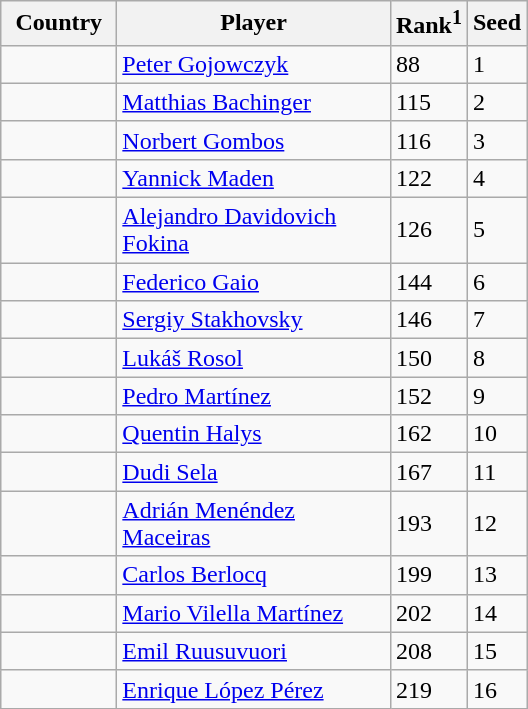<table class="sortable wikitable">
<tr>
<th width="70">Country</th>
<th width="175">Player</th>
<th>Rank<sup>1</sup></th>
<th>Seed</th>
</tr>
<tr>
<td></td>
<td><a href='#'>Peter Gojowczyk</a></td>
<td>88</td>
<td>1</td>
</tr>
<tr>
<td></td>
<td><a href='#'>Matthias Bachinger</a></td>
<td>115</td>
<td>2</td>
</tr>
<tr>
<td></td>
<td><a href='#'>Norbert Gombos</a></td>
<td>116</td>
<td>3</td>
</tr>
<tr>
<td></td>
<td><a href='#'>Yannick Maden</a></td>
<td>122</td>
<td>4</td>
</tr>
<tr>
<td></td>
<td><a href='#'>Alejandro Davidovich Fokina</a></td>
<td>126</td>
<td>5</td>
</tr>
<tr>
<td></td>
<td><a href='#'>Federico Gaio</a></td>
<td>144</td>
<td>6</td>
</tr>
<tr>
<td></td>
<td><a href='#'>Sergiy Stakhovsky</a></td>
<td>146</td>
<td>7</td>
</tr>
<tr>
<td></td>
<td><a href='#'>Lukáš Rosol</a></td>
<td>150</td>
<td>8</td>
</tr>
<tr>
<td></td>
<td><a href='#'>Pedro Martínez</a></td>
<td>152</td>
<td>9</td>
</tr>
<tr>
<td></td>
<td><a href='#'>Quentin Halys</a></td>
<td>162</td>
<td>10</td>
</tr>
<tr>
<td></td>
<td><a href='#'>Dudi Sela</a></td>
<td>167</td>
<td>11</td>
</tr>
<tr>
<td></td>
<td><a href='#'>Adrián Menéndez Maceiras</a></td>
<td>193</td>
<td>12</td>
</tr>
<tr>
<td></td>
<td><a href='#'>Carlos Berlocq</a></td>
<td>199</td>
<td>13</td>
</tr>
<tr>
<td></td>
<td><a href='#'>Mario Vilella Martínez</a></td>
<td>202</td>
<td>14</td>
</tr>
<tr>
<td></td>
<td><a href='#'>Emil Ruusuvuori</a></td>
<td>208</td>
<td>15</td>
</tr>
<tr>
<td></td>
<td><a href='#'>Enrique López Pérez</a></td>
<td>219</td>
<td>16</td>
</tr>
</table>
